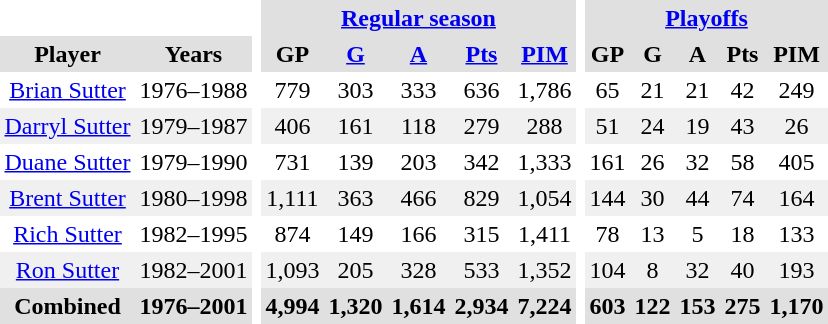<table border="0" cellpadding="3" cellspacing="0" style="text-align:center;">
<tr bgcolor="#e0e0e0">
<th colspan="2" bgcolor="#ffffff"></th>
<th rowspan="99" bgcolor="#ffffff"></th>
<th colspan="5"><a href='#'>Regular season</a></th>
<th rowspan="99" bgcolor="#ffffff"></th>
<th colspan="5"><a href='#'>Playoffs</a></th>
</tr>
<tr bgcolor="#e0e0e0">
<th>Player</th>
<th>Years</th>
<th>GP</th>
<th><a href='#'>G</a></th>
<th><a href='#'>A</a></th>
<th><a href='#'>Pts</a></th>
<th><a href='#'>PIM</a></th>
<th>GP</th>
<th>G</th>
<th>A</th>
<th>Pts</th>
<th>PIM</th>
</tr>
<tr>
<td><a href='#'>Brian Sutter</a></td>
<td>1976–1988</td>
<td>779</td>
<td>303</td>
<td>333</td>
<td>636</td>
<td>1,786</td>
<td>65</td>
<td>21</td>
<td>21</td>
<td>42</td>
<td>249</td>
</tr>
<tr bgcolor="#f0f0f0">
<td><a href='#'>Darryl Sutter</a></td>
<td>1979–1987</td>
<td>406</td>
<td>161</td>
<td>118</td>
<td>279</td>
<td>288</td>
<td>51</td>
<td>24</td>
<td>19</td>
<td>43</td>
<td>26</td>
</tr>
<tr>
<td><a href='#'>Duane Sutter</a></td>
<td>1979–1990</td>
<td>731</td>
<td>139</td>
<td>203</td>
<td>342</td>
<td>1,333</td>
<td>161</td>
<td>26</td>
<td>32</td>
<td>58</td>
<td>405</td>
</tr>
<tr bgcolor="#f0f0f0">
<td><a href='#'>Brent Sutter</a></td>
<td>1980–1998</td>
<td>1,111</td>
<td>363</td>
<td>466</td>
<td>829</td>
<td>1,054</td>
<td>144</td>
<td>30</td>
<td>44</td>
<td>74</td>
<td>164</td>
</tr>
<tr>
<td><a href='#'>Rich Sutter</a></td>
<td>1982–1995</td>
<td>874</td>
<td>149</td>
<td>166</td>
<td>315</td>
<td>1,411</td>
<td>78</td>
<td>13</td>
<td>5</td>
<td>18</td>
<td>133</td>
</tr>
<tr bgcolor="#f0f0f0">
<td><a href='#'>Ron Sutter</a></td>
<td>1982–2001</td>
<td>1,093</td>
<td>205</td>
<td>328</td>
<td>533</td>
<td>1,352</td>
<td>104</td>
<td>8</td>
<td>32</td>
<td>40</td>
<td>193</td>
</tr>
<tr bgcolor="#e0e0e0">
<th>Combined</th>
<th>1976–2001</th>
<th>4,994</th>
<th>1,320</th>
<th>1,614</th>
<th>2,934</th>
<th>7,224</th>
<th>603</th>
<th>122</th>
<th>153</th>
<th>275</th>
<th>1,170</th>
</tr>
</table>
